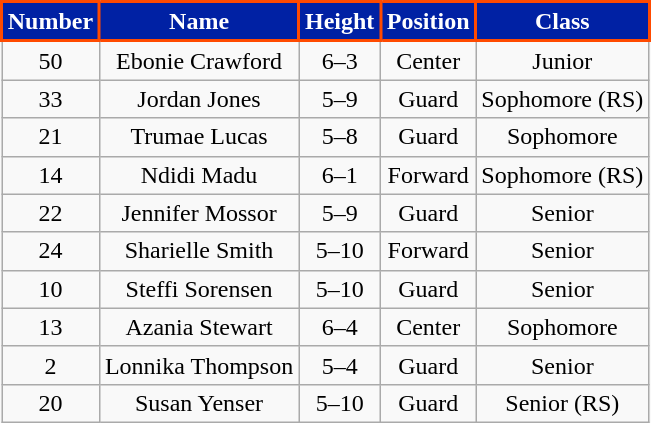<table class="wikitable" style="text-align:center">
<tr>
<th style=" background:#0021A4;color:white;border:2px solid #FF4A00;">Number</th>
<th style=" background:#0021A4;color:white;border:2px solid #FF4A00;">Name</th>
<th style=" background:#0021A4;color:white;border:2px solid #FF4A00;">Height</th>
<th style=" background:#0021A4;color:white;border:2px solid #FF4A00;">Position</th>
<th style=" background:#0021A4;color:white;border:2px solid #FF4A00;">Class</th>
</tr>
<tr>
<td>50</td>
<td>Ebonie Crawford</td>
<td>6–3</td>
<td>Center</td>
<td>Junior</td>
</tr>
<tr>
<td>33</td>
<td>Jordan Jones</td>
<td>5–9</td>
<td>Guard</td>
<td>Sophomore (RS)</td>
</tr>
<tr>
<td>21</td>
<td>Trumae Lucas</td>
<td>5–8</td>
<td>Guard</td>
<td>Sophomore</td>
</tr>
<tr>
<td>14</td>
<td>Ndidi Madu</td>
<td>6–1</td>
<td>Forward</td>
<td>Sophomore (RS)</td>
</tr>
<tr>
<td>22</td>
<td>Jennifer Mossor</td>
<td>5–9</td>
<td>Guard</td>
<td>Senior</td>
</tr>
<tr>
<td>24</td>
<td>Sharielle Smith</td>
<td>5–10</td>
<td>Forward</td>
<td>Senior</td>
</tr>
<tr>
<td>10</td>
<td>Steffi Sorensen</td>
<td>5–10</td>
<td>Guard</td>
<td>Senior</td>
</tr>
<tr>
<td>13</td>
<td>Azania Stewart</td>
<td>6–4</td>
<td>Center</td>
<td>Sophomore</td>
</tr>
<tr>
<td>2</td>
<td>Lonnika Thompson</td>
<td>5–4</td>
<td>Guard</td>
<td>Senior</td>
</tr>
<tr>
<td>20</td>
<td>Susan Yenser</td>
<td>5–10</td>
<td>Guard</td>
<td>Senior (RS)</td>
</tr>
</table>
